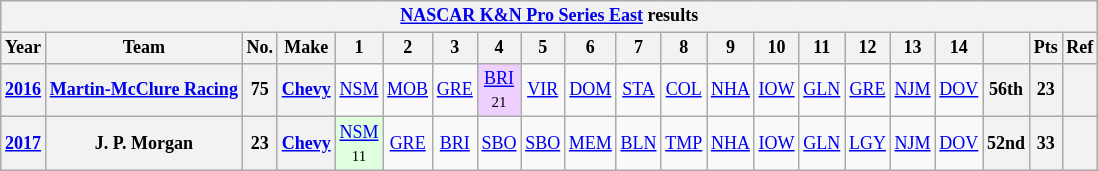<table class="wikitable" style="text-align:center; font-size:75%">
<tr>
<th colspan=45><a href='#'>NASCAR K&N Pro Series East</a> results</th>
</tr>
<tr>
<th>Year</th>
<th>Team</th>
<th>No.</th>
<th>Make</th>
<th>1</th>
<th>2</th>
<th>3</th>
<th>4</th>
<th>5</th>
<th>6</th>
<th>7</th>
<th>8</th>
<th>9</th>
<th>10</th>
<th>11</th>
<th>12</th>
<th>13</th>
<th>14</th>
<th></th>
<th>Pts</th>
<th>Ref</th>
</tr>
<tr>
<th><a href='#'>2016</a></th>
<th><a href='#'>Martin-McClure Racing</a></th>
<th>75</th>
<th><a href='#'>Chevy</a></th>
<td><a href='#'>NSM</a></td>
<td><a href='#'>MOB</a></td>
<td><a href='#'>GRE</a></td>
<td style="background:#EFCFFF;"><a href='#'>BRI</a><br><small>21</small></td>
<td><a href='#'>VIR</a></td>
<td><a href='#'>DOM</a></td>
<td><a href='#'>STA</a></td>
<td><a href='#'>COL</a></td>
<td><a href='#'>NHA</a></td>
<td><a href='#'>IOW</a></td>
<td><a href='#'>GLN</a></td>
<td><a href='#'>GRE</a></td>
<td><a href='#'>NJM</a></td>
<td><a href='#'>DOV</a></td>
<th>56th</th>
<th>23</th>
<th></th>
</tr>
<tr>
<th><a href='#'>2017</a></th>
<th>J. P. Morgan</th>
<th>23</th>
<th><a href='#'>Chevy</a></th>
<td style="background:#DFFFDF;"><a href='#'>NSM</a><br><small>11</small></td>
<td><a href='#'>GRE</a></td>
<td><a href='#'>BRI</a></td>
<td><a href='#'>SBO</a></td>
<td><a href='#'>SBO</a></td>
<td><a href='#'>MEM</a></td>
<td><a href='#'>BLN</a></td>
<td><a href='#'>TMP</a></td>
<td><a href='#'>NHA</a></td>
<td><a href='#'>IOW</a></td>
<td><a href='#'>GLN</a></td>
<td><a href='#'>LGY</a></td>
<td><a href='#'>NJM</a></td>
<td><a href='#'>DOV</a></td>
<th>52nd</th>
<th>33</th>
<th></th>
</tr>
</table>
